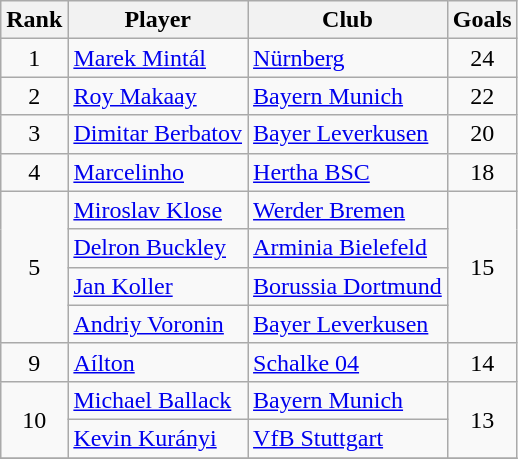<table class="wikitable sortable" style=text-align:center>
<tr>
<th>Rank</th>
<th>Player</th>
<th>Club</th>
<th>Goals</th>
</tr>
<tr>
<td>1</td>
<td align=left> <a href='#'>Marek Mintál</a></td>
<td align=left><a href='#'>Nürnberg</a></td>
<td>24</td>
</tr>
<tr>
<td>2</td>
<td align=left> <a href='#'>Roy Makaay</a></td>
<td align=left><a href='#'>Bayern Munich</a></td>
<td>22</td>
</tr>
<tr>
<td>3</td>
<td align=left> <a href='#'>Dimitar Berbatov</a></td>
<td align=left><a href='#'>Bayer Leverkusen</a></td>
<td>20</td>
</tr>
<tr>
<td>4</td>
<td align=left> <a href='#'>Marcelinho</a></td>
<td align=left><a href='#'>Hertha BSC</a></td>
<td>18</td>
</tr>
<tr>
<td rowspan=4>5</td>
<td align=left> <a href='#'>Miroslav Klose</a></td>
<td align=left><a href='#'>Werder Bremen</a></td>
<td rowspan=4>15</td>
</tr>
<tr>
<td align=left> <a href='#'>Delron Buckley</a></td>
<td align=left><a href='#'>Arminia Bielefeld</a></td>
</tr>
<tr>
<td align=left> <a href='#'>Jan Koller</a></td>
<td align=left><a href='#'>Borussia Dortmund</a></td>
</tr>
<tr>
<td align=left> <a href='#'>Andriy Voronin</a></td>
<td align=left><a href='#'>Bayer Leverkusen</a></td>
</tr>
<tr>
<td>9</td>
<td align=left> <a href='#'>Aílton</a></td>
<td align=left><a href='#'>Schalke 04</a></td>
<td>14</td>
</tr>
<tr>
<td rowspan=2>10</td>
<td align=left> <a href='#'>Michael Ballack</a></td>
<td align=left><a href='#'>Bayern Munich</a></td>
<td rowspan=2>13</td>
</tr>
<tr>
<td align=left> <a href='#'>Kevin Kurányi</a></td>
<td align=left><a href='#'>VfB Stuttgart</a></td>
</tr>
<tr>
</tr>
</table>
